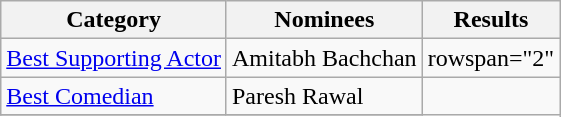<table class="wikitable storable">
<tr>
<th>Category</th>
<th>Nominees</th>
<th>Results</th>
</tr>
<tr>
<td><a href='#'>Best Supporting Actor</a></td>
<td>Amitabh Bachchan</td>
<td>rowspan="2"</td>
</tr>
<tr>
<td><a href='#'>Best Comedian</a></td>
<td>Paresh Rawal</td>
</tr>
<tr>
</tr>
</table>
